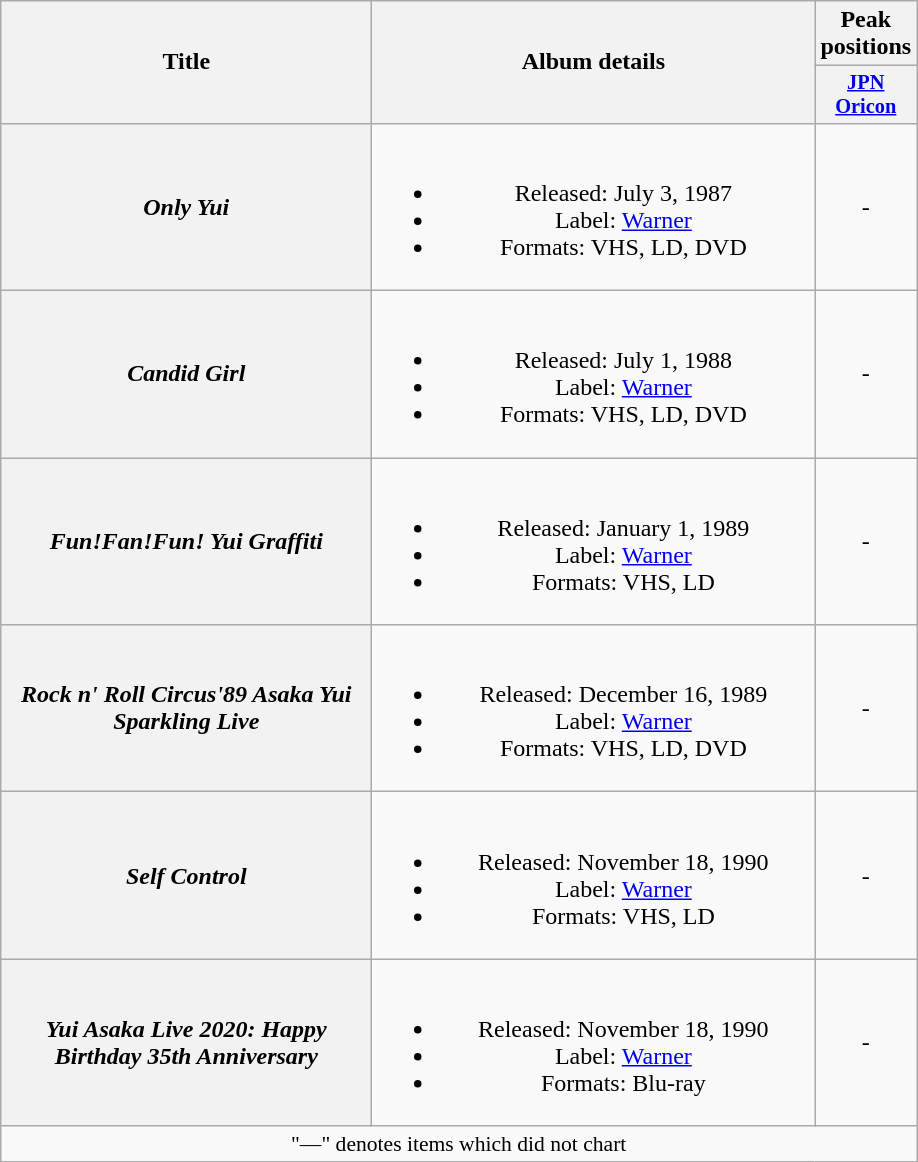<table class="wikitable plainrowheaders" style="text-align:center;">
<tr>
<th style="width:15em;" rowspan="2">Title</th>
<th style="width:18em;" rowspan="2">Album details</th>
<th colspan="1">Peak positions</th>
</tr>
<tr>
<th style="width:3em;font-size:85%"><a href='#'>JPN<br>Oricon</a><br></th>
</tr>
<tr>
<th scope="row"><em>Only Yui</em></th>
<td><br><ul><li>Released: July 3, 1987</li><li>Label: <a href='#'>Warner</a></li><li>Formats: VHS, LD, DVD</li></ul></td>
<td>-</td>
</tr>
<tr>
<th scope="row"><em>Candid Girl</em></th>
<td><br><ul><li>Released: July 1, 1988</li><li>Label: <a href='#'>Warner</a></li><li>Formats: VHS, LD, DVD</li></ul></td>
<td>-</td>
</tr>
<tr>
<th scope="row"><em>Fun!Fan!Fun! Yui Graffiti</em></th>
<td><br><ul><li>Released: January 1, 1989</li><li>Label: <a href='#'>Warner</a></li><li>Formats: VHS, LD</li></ul></td>
<td>-</td>
</tr>
<tr>
<th scope="row"><em>Rock n' Roll Circus'89 Asaka Yui Sparkling Live</em></th>
<td><br><ul><li>Released: December 16, 1989</li><li>Label: <a href='#'>Warner</a></li><li>Formats: VHS, LD, DVD</li></ul></td>
<td>-</td>
</tr>
<tr>
<th scope="row"><em>Self Control</em></th>
<td><br><ul><li>Released: November 18, 1990</li><li>Label: <a href='#'>Warner</a></li><li>Formats: VHS, LD</li></ul></td>
<td>-</td>
</tr>
<tr>
<th scope="row"><em>Yui Asaka Live 2020: Happy Birthday 35th Anniversary</em></th>
<td><br><ul><li>Released: November 18, 1990</li><li>Label: <a href='#'>Warner</a></li><li>Formats: Blu-ray</li></ul></td>
<td>-</td>
</tr>
<tr>
<td colspan="11" align="center" style="font-size:90%;">"—" denotes items which did not chart</td>
</tr>
</table>
